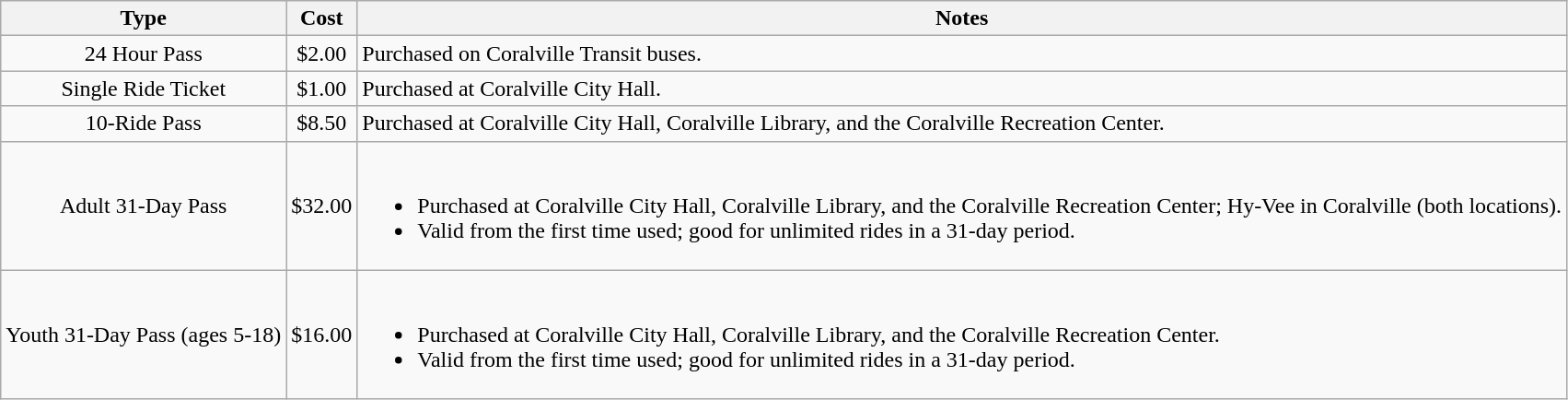<table class="wikitable">
<tr>
<th>Type</th>
<th>Cost</th>
<th>Notes</th>
</tr>
<tr align="center">
<td>24 Hour Pass</td>
<td>$2.00</td>
<td align="left">Purchased on Coralville Transit buses.</td>
</tr>
<tr align="center">
<td>Single Ride Ticket</td>
<td>$1.00</td>
<td align="left">Purchased at Coralville City Hall.</td>
</tr>
<tr align="center">
<td>10-Ride Pass</td>
<td>$8.50</td>
<td align="left">Purchased at Coralville City Hall, Coralville Library, and the Coralville Recreation Center.</td>
</tr>
<tr align="center">
<td>Adult 31-Day Pass</td>
<td>$32.00</td>
<td align="left"><br><ul><li>Purchased at Coralville City Hall, Coralville Library, and the Coralville Recreation Center; Hy-Vee in Coralville (both locations).</li><li>Valid from the first time used; good for unlimited rides in a 31-day period.</li></ul></td>
</tr>
<tr align="center">
<td>Youth 31-Day Pass (ages 5-18)</td>
<td>$16.00</td>
<td align="left"><br><ul><li>Purchased at Coralville City Hall, Coralville Library, and the Coralville Recreation Center.</li><li>Valid from the first time used; good for unlimited rides in a 31-day period.</li></ul></td>
</tr>
</table>
